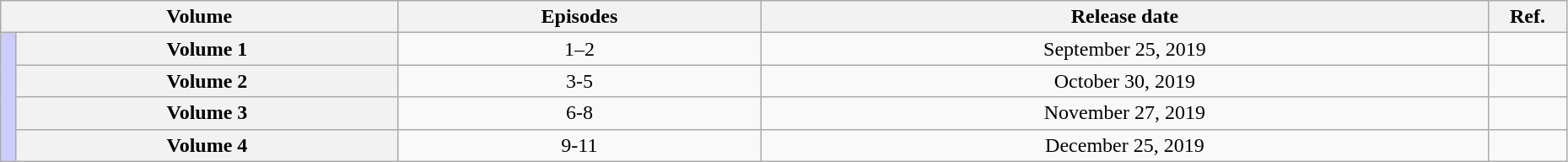<table class="wikitable" style="text-align: center; width: 98%;">
<tr>
<th scope="column" colspan="2">Volume</th>
<th scope="column">Episodes</th>
<th scope="column">Release date</th>
<th scope="column" width="5%">Ref.</th>
</tr>
<tr>
<td rowspan="4" width="1%" style="background: #CCCCFF;"></td>
<th scope="row">Volume 1</th>
<td>1–2</td>
<td>September 25, 2019</td>
<td></td>
</tr>
<tr>
<th scope="row">Volume 2</th>
<td>3-5</td>
<td>October 30, 2019</td>
<td></td>
</tr>
<tr>
<th scope="row">Volume 3</th>
<td>6-8</td>
<td>November 27, 2019</td>
<td></td>
</tr>
<tr>
<th scope="row">Volume 4</th>
<td>9-11</td>
<td>December 25, 2019</td>
<td></td>
</tr>
</table>
